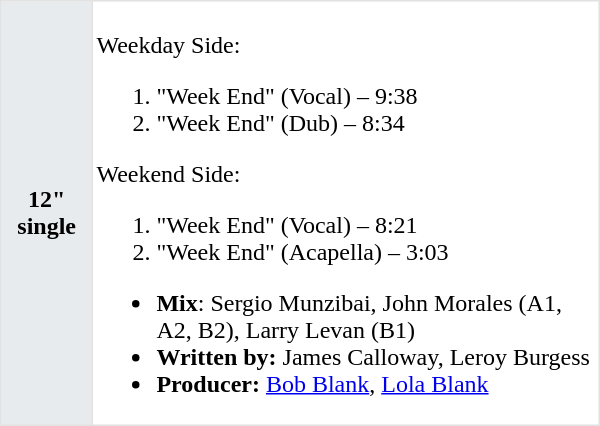<table class="toccolours"  border=1 cellpadding=2 cellspacing=0 style="width: 400px; margin: 0 0 1em 1em; border-collapse: collapse; border: 1px solid #E2E2E2;">
<tr>
<th bgcolor="#E7EBEE">12" single</th>
<td><br>Weekday Side:<ol><li>"Week End" (Vocal) – 9:38</li><li>"Week End" (Dub) – 8:34</li></ol>Weekend Side:<ol><li>"Week End" (Vocal) – 8:21</li><li>"Week End" (Acapella) – 3:03</li></ol><ul><li><strong>Mix</strong>: Sergio Munzibai, John Morales (A1, A2, B2), Larry Levan (B1)</li><li><strong>Written by:</strong> James Calloway, Leroy Burgess</li><li><strong>Producer:</strong> <a href='#'>Bob Blank</a>, <a href='#'>Lola Blank</a></li></ul></td>
</tr>
</table>
